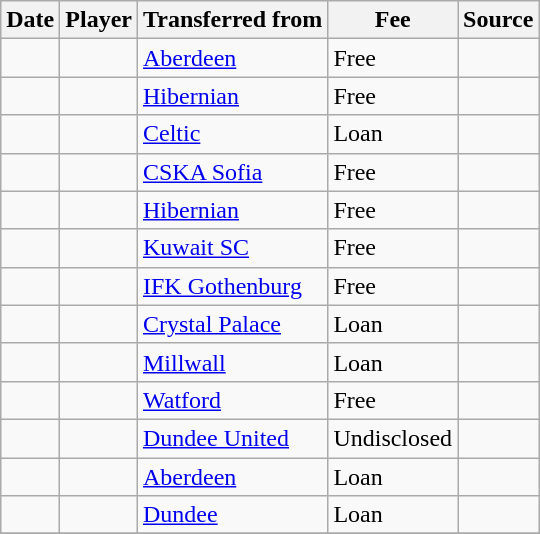<table class="wikitable plainrowheaders sortable">
<tr>
<th scope=col>Date</th>
<th scope=col>Player</th>
<th>Transferred from</th>
<th !scope=col; style="width: 65px;">Fee</th>
<th scope=col>Source</th>
</tr>
<tr>
<td></td>
<td> </td>
<td> <a href='#'>Aberdeen</a></td>
<td>Free</td>
<td></td>
</tr>
<tr>
<td></td>
<td> </td>
<td> <a href='#'>Hibernian</a></td>
<td>Free</td>
<td></td>
</tr>
<tr>
<td></td>
<td> </td>
<td> <a href='#'>Celtic</a></td>
<td>Loan</td>
<td></td>
</tr>
<tr>
<td></td>
<td> </td>
<td> <a href='#'>CSKA Sofia</a></td>
<td>Free</td>
<td></td>
</tr>
<tr>
<td></td>
<td> </td>
<td> <a href='#'>Hibernian</a></td>
<td>Free</td>
<td></td>
</tr>
<tr>
<td></td>
<td> </td>
<td> <a href='#'>Kuwait SC</a></td>
<td>Free</td>
<td></td>
</tr>
<tr>
<td></td>
<td> </td>
<td> <a href='#'>IFK Gothenburg</a></td>
<td>Free</td>
<td></td>
</tr>
<tr>
<td></td>
<td> </td>
<td> <a href='#'>Crystal Palace</a></td>
<td>Loan</td>
<td></td>
</tr>
<tr>
<td></td>
<td> </td>
<td> <a href='#'>Millwall</a></td>
<td>Loan</td>
<td></td>
</tr>
<tr>
<td></td>
<td> </td>
<td> <a href='#'>Watford</a></td>
<td>Free</td>
<td></td>
</tr>
<tr>
<td></td>
<td> </td>
<td> <a href='#'>Dundee United</a></td>
<td>Undisclosed</td>
<td></td>
</tr>
<tr>
<td></td>
<td> </td>
<td> <a href='#'>Aberdeen</a></td>
<td>Loan</td>
<td></td>
</tr>
<tr>
<td></td>
<td> </td>
<td> <a href='#'>Dundee</a></td>
<td>Loan</td>
<td></td>
</tr>
<tr>
</tr>
</table>
